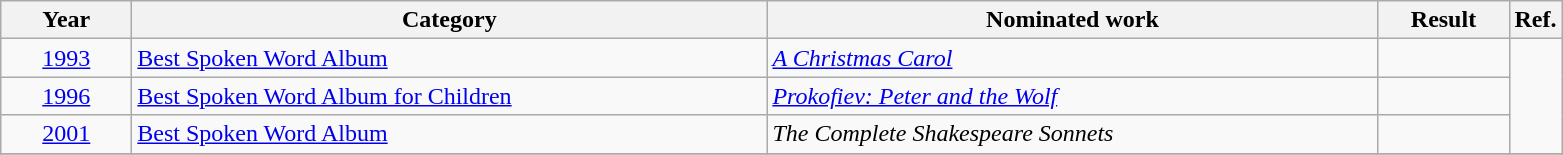<table class=wikitable>
<tr>
<th scope="col" style="width:5em;">Year</th>
<th scope="col" style="width:26em;">Category</th>
<th scope="col" style="width:25em;">Nominated work</th>
<th scope="col" style="width:5em;">Result</th>
<th>Ref.</th>
</tr>
<tr>
<td style="text-align:center;"><a href='#'>1993</a></td>
<td><a href='#'>Best Spoken Word Album</a></td>
<td><em><a href='#'>A Christmas Carol</a></em></td>
<td></td>
<td rowspan="3"></td>
</tr>
<tr>
<td style="text-align:center;"><a href='#'>1996</a></td>
<td><a href='#'>Best Spoken Word Album for Children</a></td>
<td><em><a href='#'>Prokofiev: Peter and the Wolf</a></em></td>
<td></td>
</tr>
<tr>
<td style="text-align:center;"><a href='#'>2001</a></td>
<td><a href='#'>Best Spoken Word Album</a></td>
<td><em>The Complete Shakespeare Sonnets</em></td>
<td></td>
</tr>
<tr>
</tr>
</table>
